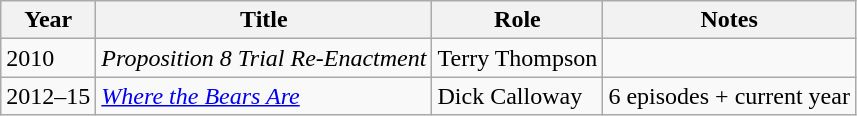<table class="wikitable sortable">
<tr>
<th>Year</th>
<th>Title</th>
<th>Role</th>
<th class="unsortable">Notes</th>
</tr>
<tr>
<td>2010</td>
<td><em>Proposition 8 Trial Re-Enactment</em></td>
<td>Terry Thompson</td>
<td></td>
</tr>
<tr>
<td>2012–15</td>
<td><em><a href='#'>Where the Bears Are</a></em></td>
<td>Dick Calloway</td>
<td>6 episodes + current year</td>
</tr>
</table>
